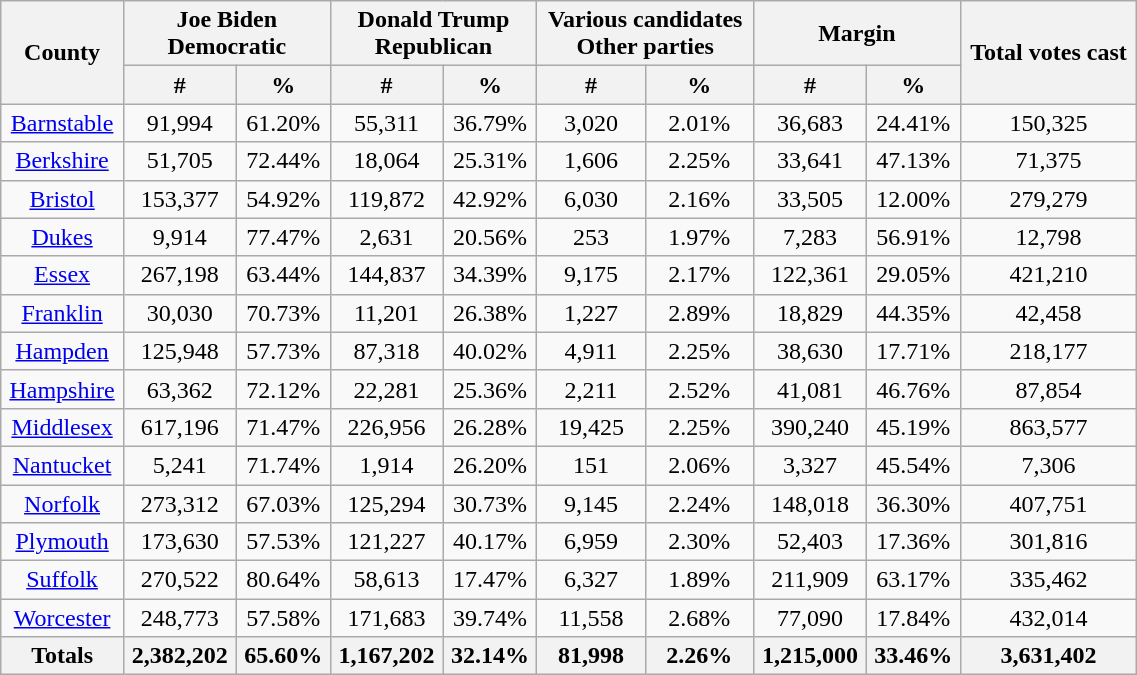<table width="60%"  class="wikitable sortable" style="text-align:center">
<tr>
<th style="text-align:center;" rowspan="2">County</th>
<th style="text-align:center;" colspan="2">Joe Biden<br>Democratic</th>
<th style="text-align:center;" colspan="2">Donald Trump<br>Republican</th>
<th style="text-align:center;" colspan="2">Various candidates<br>Other parties</th>
<th style="text-align:center;" colspan="2">Margin</th>
<th style="text-align:center;" rowspan="2">Total votes cast</th>
</tr>
<tr>
<th style="text-align:center;" data-sort-type="number">#</th>
<th style="text-align:center;" data-sort-type="number">%</th>
<th style="text-align:center;" data-sort-type="number">#</th>
<th style="text-align:center;" data-sort-type="number">%</th>
<th style="text-align:center;" data-sort-type="number">#</th>
<th style="text-align:center;" data-sort-type="number">%</th>
<th style="text-align:center;" data-sort-type="number">#</th>
<th style="text-align:center;" data-sort-type="number">%</th>
</tr>
<tr style="text-align:center;">
<td><a href='#'>Barnstable</a></td>
<td>91,994</td>
<td>61.20%</td>
<td>55,311</td>
<td>36.79%</td>
<td>3,020</td>
<td>2.01%</td>
<td>36,683</td>
<td>24.41%</td>
<td>150,325</td>
</tr>
<tr style="text-align:center;">
<td><a href='#'>Berkshire</a></td>
<td>51,705</td>
<td>72.44%</td>
<td>18,064</td>
<td>25.31%</td>
<td>1,606</td>
<td>2.25%</td>
<td>33,641</td>
<td>47.13%</td>
<td>71,375</td>
</tr>
<tr style="text-align:center;">
<td><a href='#'>Bristol</a></td>
<td>153,377</td>
<td>54.92%</td>
<td>119,872</td>
<td>42.92%</td>
<td>6,030</td>
<td>2.16%</td>
<td>33,505</td>
<td>12.00%</td>
<td>279,279</td>
</tr>
<tr style="text-align:center;">
<td><a href='#'>Dukes</a></td>
<td>9,914</td>
<td>77.47%</td>
<td>2,631</td>
<td>20.56%</td>
<td>253</td>
<td>1.97%</td>
<td>7,283</td>
<td>56.91%</td>
<td>12,798</td>
</tr>
<tr style="text-align:center;">
<td><a href='#'>Essex</a></td>
<td>267,198</td>
<td>63.44%</td>
<td>144,837</td>
<td>34.39%</td>
<td>9,175</td>
<td>2.17%</td>
<td>122,361</td>
<td>29.05%</td>
<td>421,210</td>
</tr>
<tr style="text-align:center;">
<td><a href='#'>Franklin</a></td>
<td>30,030</td>
<td>70.73%</td>
<td>11,201</td>
<td>26.38%</td>
<td>1,227</td>
<td>2.89%</td>
<td>18,829</td>
<td>44.35%</td>
<td>42,458</td>
</tr>
<tr style="text-align:center;">
<td><a href='#'>Hampden</a></td>
<td>125,948</td>
<td>57.73%</td>
<td>87,318</td>
<td>40.02%</td>
<td>4,911</td>
<td>2.25%</td>
<td>38,630</td>
<td>17.71%</td>
<td>218,177</td>
</tr>
<tr style="text-align:center;">
<td><a href='#'>Hampshire</a></td>
<td>63,362</td>
<td>72.12%</td>
<td>22,281</td>
<td>25.36%</td>
<td>2,211</td>
<td>2.52%</td>
<td>41,081</td>
<td>46.76%</td>
<td>87,854</td>
</tr>
<tr style="text-align:center;">
<td><a href='#'>Middlesex</a></td>
<td>617,196</td>
<td>71.47%</td>
<td>226,956</td>
<td>26.28%</td>
<td>19,425</td>
<td>2.25%</td>
<td>390,240</td>
<td>45.19%</td>
<td>863,577</td>
</tr>
<tr style="text-align:center;">
<td><a href='#'>Nantucket</a></td>
<td>5,241</td>
<td>71.74%</td>
<td>1,914</td>
<td>26.20%</td>
<td>151</td>
<td>2.06%</td>
<td>3,327</td>
<td>45.54%</td>
<td>7,306</td>
</tr>
<tr style="text-align:center;">
<td><a href='#'>Norfolk</a></td>
<td>273,312</td>
<td>67.03%</td>
<td>125,294</td>
<td>30.73%</td>
<td>9,145</td>
<td>2.24%</td>
<td>148,018</td>
<td>36.30%</td>
<td>407,751</td>
</tr>
<tr style="text-align:center;">
<td><a href='#'>Plymouth</a></td>
<td>173,630</td>
<td>57.53%</td>
<td>121,227</td>
<td>40.17%</td>
<td>6,959</td>
<td>2.30%</td>
<td>52,403</td>
<td>17.36%</td>
<td>301,816</td>
</tr>
<tr style="text-align:center;">
<td><a href='#'>Suffolk</a></td>
<td>270,522</td>
<td>80.64%</td>
<td>58,613</td>
<td>17.47%</td>
<td>6,327</td>
<td>1.89%</td>
<td>211,909</td>
<td>63.17%</td>
<td>335,462</td>
</tr>
<tr style="text-align:center;">
<td><a href='#'>Worcester</a></td>
<td>248,773</td>
<td>57.58%</td>
<td>171,683</td>
<td>39.74%</td>
<td>11,558</td>
<td>2.68%</td>
<td>77,090</td>
<td>17.84%</td>
<td>432,014</td>
</tr>
<tr>
<th>Totals</th>
<th>2,382,202</th>
<th>65.60%</th>
<th>1,167,202</th>
<th>32.14%</th>
<th>81,998</th>
<th>2.26%</th>
<th>1,215,000</th>
<th>33.46%</th>
<th>3,631,402</th>
</tr>
</table>
